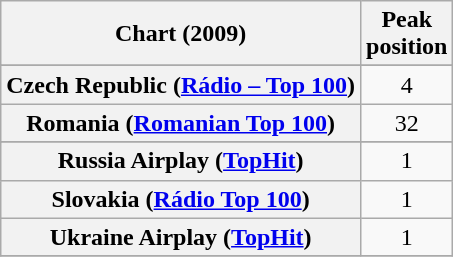<table class="wikitable sortable plainrowheaders" style="text-align:center">
<tr>
<th scope="col">Chart (2009)</th>
<th scope="col">Peak<br>position</th>
</tr>
<tr>
</tr>
<tr>
</tr>
<tr>
<th scope="row">Czech Republic (<a href='#'>Rádio – Top 100</a>)</th>
<td>4</td>
</tr>
<tr>
<th scope="row">Romania (<a href='#'>Romanian Top 100</a>)</th>
<td>32</td>
</tr>
<tr>
</tr>
<tr>
</tr>
<tr>
<th scope="row">Russia Airplay (<a href='#'>TopHit</a>)</th>
<td>1</td>
</tr>
<tr>
<th scope="row">Slovakia (<a href='#'>Rádio Top 100</a>)</th>
<td>1</td>
</tr>
<tr>
<th scope="row">Ukraine Airplay (<a href='#'>TopHit</a>)</th>
<td>1</td>
</tr>
<tr>
</tr>
</table>
